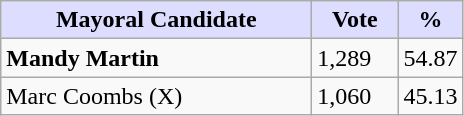<table class="wikitable">
<tr>
<th style="background:#ddf; width:200px;">Mayoral Candidate</th>
<th style="background:#ddf; width:50px;">Vote</th>
<th style="background:#ddf; width:30px;">%</th>
</tr>
<tr>
<td><strong>Mandy Martin</strong></td>
<td>1,289</td>
<td>54.87</td>
</tr>
<tr>
<td>Marc Coombs (X)</td>
<td>1,060</td>
<td>45.13</td>
</tr>
</table>
